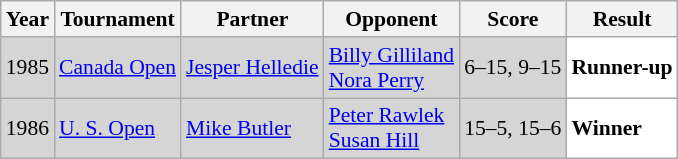<table class="sortable wikitable" style="font-size:90%;">
<tr>
<th>Year</th>
<th>Tournament</th>
<th>Partner</th>
<th>Opponent</th>
<th>Score</th>
<th>Result</th>
</tr>
<tr style="background:#D5D5D5">
<td align="center">1985</td>
<td align="left"><a href='#'>Canada Open</a></td>
<td align="left"> <a href='#'>Jesper Helledie</a></td>
<td align="left"> <a href='#'>Billy Gilliland</a> <br>  <a href='#'>Nora Perry</a></td>
<td align="left">6–15, 9–15</td>
<td style="text-align:left; background:white"> <strong>Runner-up</strong></td>
</tr>
<tr style="background:#D5D5D5">
<td align="center">1986</td>
<td align="left"><a href='#'>U. S.  Open</a></td>
<td align="left"> <a href='#'>Mike Butler</a></td>
<td align="left"> <a href='#'>Peter Rawlek</a> <br>  <a href='#'>Susan Hill</a></td>
<td align="left">15–5, 15–6</td>
<td style="text-align:left; background:white"> <strong>Winner</strong></td>
</tr>
</table>
